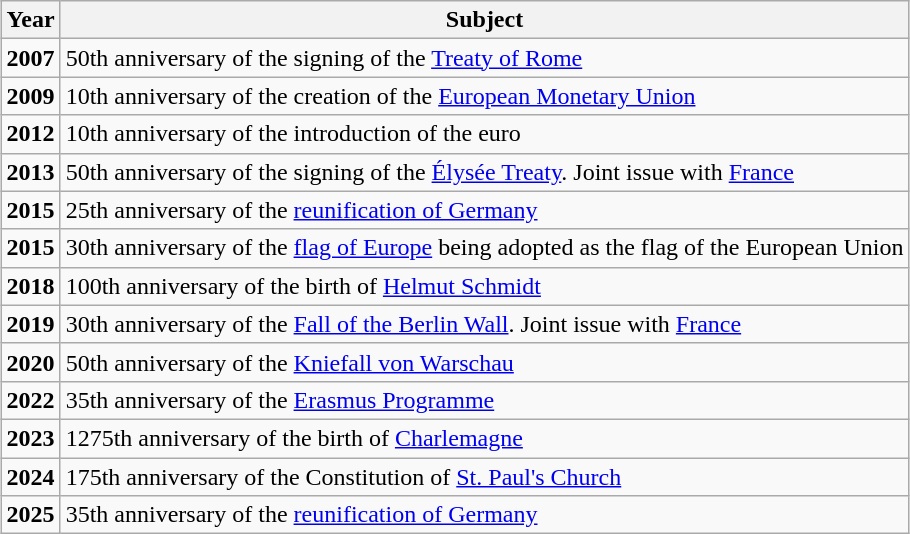<table class="wikitable"  style="margin:1em auto;" align="center">
<tr>
<th>Year</th>
<th>Subject</th>
</tr>
<tr id="2b">
<td><strong>2007</strong></td>
<td>50th anniversary of the signing of the <a href='#'>Treaty of Rome</a></td>
</tr>
<tr id="4b">
<td><strong>2009</strong></td>
<td>10th anniversary of the creation of the <a href='#'>European Monetary Union</a></td>
</tr>
<tr id="7b">
<td><strong>2012</strong></td>
<td>10th anniversary of the introduction of the euro</td>
</tr>
<tr id="8b">
<td><strong>2013</strong></td>
<td>50th anniversary of the signing of the <a href='#'>Élysée Treaty</a>. Joint issue with <a href='#'>France</a></td>
</tr>
<tr id="10b">
<td><strong>2015</strong></td>
<td>25th anniversary of the <a href='#'>reunification of Germany</a></td>
</tr>
<tr id="10c">
<td><strong>2015</strong></td>
<td>30th anniversary of the <a href='#'>flag of Europe</a> being adopted as the flag of the European Union</td>
</tr>
<tr>
<td><strong>2018</strong></td>
<td>100th anniversary of the birth of <a href='#'>Helmut Schmidt</a></td>
</tr>
<tr>
<td><strong>2019</strong></td>
<td>30th anniversary of the <a href='#'>Fall of the Berlin Wall</a>. Joint issue with <a href='#'>France</a></td>
</tr>
<tr>
<td><strong>2020</strong></td>
<td>50th anniversary of the <a href='#'>Kniefall von Warschau</a></td>
</tr>
<tr>
<td><strong>2022</strong></td>
<td>35th anniversary of the <a href='#'>Erasmus Programme</a></td>
</tr>
<tr>
<td><strong>2023</strong></td>
<td>1275th anniversary of the birth of <a href='#'>Charlemagne</a></td>
</tr>
<tr>
<td><strong>2024</strong></td>
<td>175th anniversary of the Constitution of <a href='#'>St. Paul's Church</a></td>
</tr>
<tr>
<td><strong>2025</strong></td>
<td>35th anniversary of the <a href='#'>reunification of Germany</a></td>
</tr>
</table>
